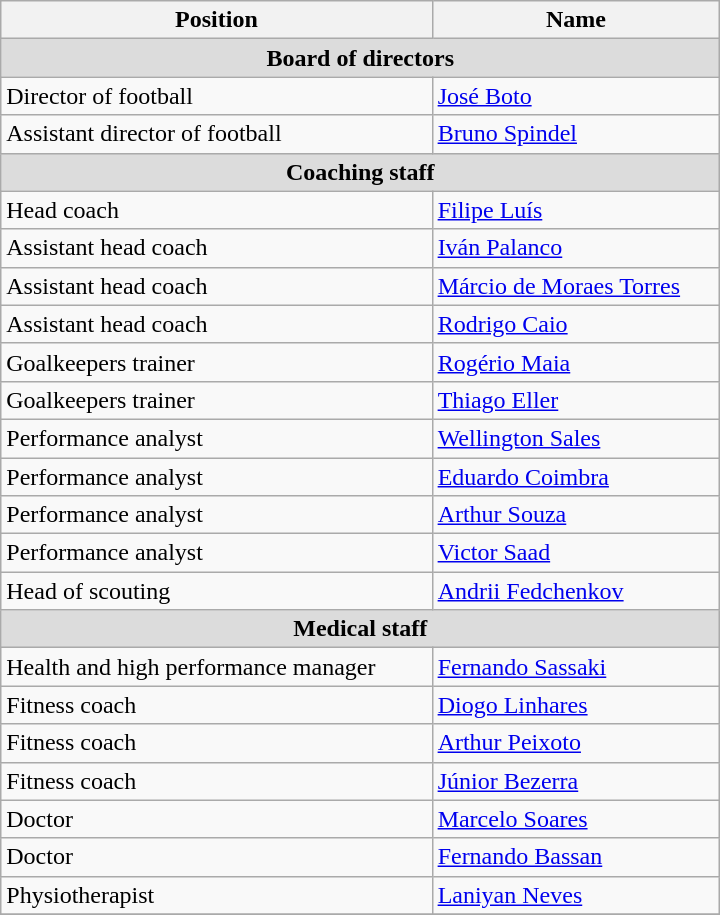<table style="width:38%;" class="wikitable">
<tr>
<th>Position</th>
<th>Name</th>
</tr>
<tr>
<th colspan="2" style="background:#dcdcdc; text-align:center">Board of directors</th>
</tr>
<tr>
<td>Director of football</td>
<td> <a href='#'>José Boto</a></td>
</tr>
<tr>
<td>Assistant director of football</td>
<td> <a href='#'>Bruno Spindel</a></td>
</tr>
<tr>
<th colspan="2" style="background:#dcdcdc; text-align:center">Coaching staff</th>
</tr>
<tr>
<td>Head coach</td>
<td> <a href='#'>Filipe Luís</a></td>
</tr>
<tr>
<td>Assistant head coach</td>
<td> <a href='#'>Iván Palanco</a></td>
</tr>
<tr>
<td>Assistant head coach</td>
<td> <a href='#'>Márcio de Moraes Torres</a></td>
</tr>
<tr>
<td>Assistant head coach</td>
<td> <a href='#'>Rodrigo Caio</a></td>
</tr>
<tr>
<td>Goalkeepers trainer</td>
<td> <a href='#'>Rogério Maia</a></td>
</tr>
<tr>
<td>Goalkeepers trainer</td>
<td> <a href='#'>Thiago Eller</a></td>
</tr>
<tr>
<td>Performance analyst</td>
<td> <a href='#'>Wellington Sales</a></td>
</tr>
<tr>
<td>Performance analyst</td>
<td> <a href='#'>Eduardo Coimbra</a></td>
</tr>
<tr>
<td>Performance analyst</td>
<td> <a href='#'>Arthur Souza</a></td>
</tr>
<tr>
<td>Performance analyst</td>
<td> <a href='#'>Victor Saad</a></td>
</tr>
<tr>
<td>Head of scouting</td>
<td> <a href='#'>Andrii Fedchenkov</a></td>
</tr>
<tr>
<th colspan="2" style="background:#dcdcdc; text-align:center">Medical staff</th>
</tr>
<tr>
<td>Health and high performance manager</td>
<td> <a href='#'>Fernando Sassaki</a></td>
</tr>
<tr>
<td>Fitness coach</td>
<td> <a href='#'>Diogo Linhares</a></td>
</tr>
<tr>
<td>Fitness coach</td>
<td> <a href='#'>Arthur Peixoto</a></td>
</tr>
<tr>
<td>Fitness coach</td>
<td> <a href='#'>Júnior Bezerra</a></td>
</tr>
<tr>
<td>Doctor</td>
<td> <a href='#'>Marcelo Soares</a></td>
</tr>
<tr>
<td>Doctor</td>
<td> <a href='#'>Fernando Bassan</a></td>
</tr>
<tr>
<td>Physiotherapist</td>
<td> <a href='#'>Laniyan Neves</a></td>
</tr>
<tr>
</tr>
</table>
